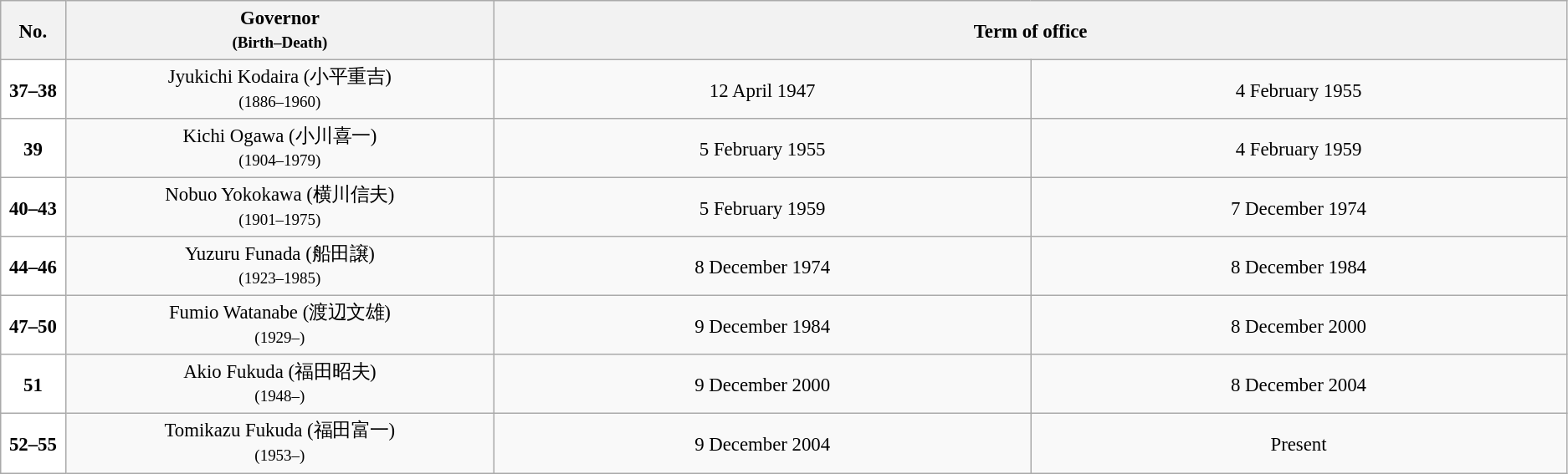<table class="wikitable" style="text-align:center; font-size:95%; width=100%; line-height:19px;">
<tr>
<th width=1%>No.</th>
<th width=10%>Governor<br><small>(Birth–Death)</small></th>
<th colspan="2" width=25%>Term of office</th>
</tr>
<tr>
<th style="background:white; color:black;">37–38</th>
<td>Jyukichi Kodaira (小平重吉)<br><small>(1886–1960)</small></td>
<td>12 April 1947</td>
<td>4 February 1955</td>
</tr>
<tr>
<th style="background:white; color:black;">39</th>
<td>Kichi Ogawa (小川喜一)<br><small>(1904–1979)</small></td>
<td>5 February 1955</td>
<td>4 February 1959</td>
</tr>
<tr>
<th style="background:white; color:black;">40–43</th>
<td>Nobuo Yokokawa (横川信夫)<br><small>(1901–1975)</small></td>
<td>5 February 1959</td>
<td>7 December 1974</td>
</tr>
<tr>
<th style="background:white; color:black;">44–46</th>
<td>Yuzuru Funada (船田譲)<br><small>(1923–1985)</small></td>
<td>8 December 1974</td>
<td>8 December 1984</td>
</tr>
<tr>
<th style="background:white; color:black;">47–50</th>
<td>Fumio Watanabe (渡辺文雄)<br><small>(1929–)</small></td>
<td>9 December 1984</td>
<td>8 December 2000</td>
</tr>
<tr>
<th style="background:white; color:black;">51</th>
<td>Akio Fukuda (福田昭夫)<br><small>(1948–)</small></td>
<td>9 December 2000</td>
<td>8 December 2004</td>
</tr>
<tr>
<th style="background:white; color:black;">52–55</th>
<td>Tomikazu Fukuda (福田富一)<br><small>(1953–)</small></td>
<td>9 December 2004</td>
<td>Present</td>
</tr>
</table>
